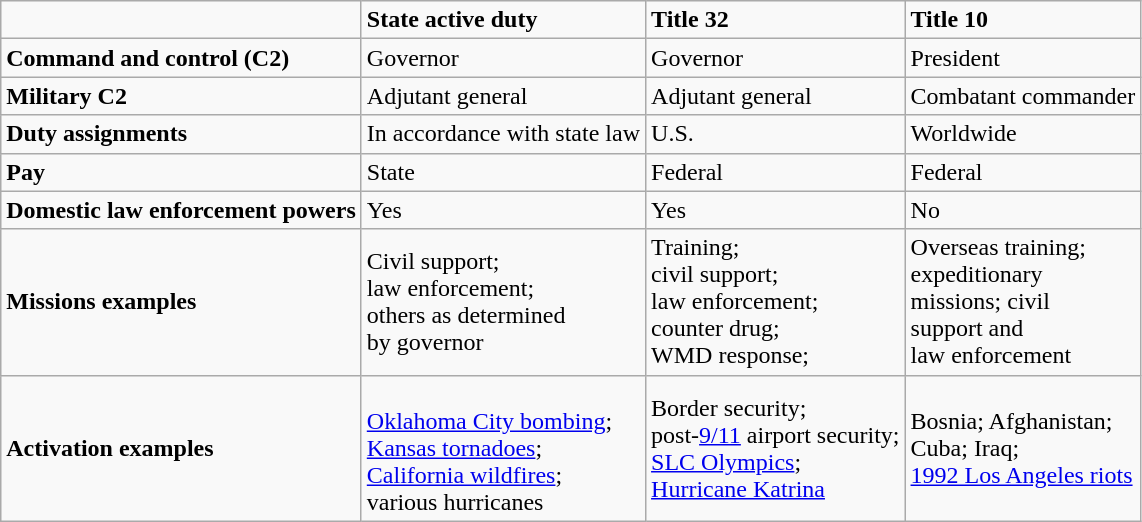<table class="wikitable">
<tr>
<td></td>
<td><strong>State active duty</strong></td>
<td><strong>Title 32</strong></td>
<td><strong>Title 10</strong></td>
</tr>
<tr>
<td><strong>Command and control (C2)</strong></td>
<td>Governor</td>
<td>Governor</td>
<td>President</td>
</tr>
<tr>
<td><strong>Military C2</strong></td>
<td>Adjutant general</td>
<td>Adjutant general</td>
<td>Combatant commander</td>
</tr>
<tr>
<td><strong>Duty assignments</strong></td>
<td>In accordance with state law</td>
<td>U.S.</td>
<td>Worldwide</td>
</tr>
<tr>
<td><strong>Pay</strong></td>
<td>State</td>
<td>Federal</td>
<td>Federal</td>
</tr>
<tr>
<td><strong>Domestic law enforcement powers</strong></td>
<td>Yes</td>
<td>Yes</td>
<td>No</td>
</tr>
<tr>
<td><strong>Missions examples</strong></td>
<td>Civil support;<br>law enforcement;<br>others as determined<br>by governor</td>
<td>Training;<br>civil support;<br>law enforcement;<br>counter drug;<br>WMD response;</td>
<td>Overseas training;<br>expeditionary<br>missions; civil<br>support and<br>law enforcement</td>
</tr>
<tr>
<td><strong>Activation examples</strong></td>
<td><br><a href='#'>Oklahoma City bombing</a>;<br><a href='#'>Kansas tornadoes</a>;<br><a href='#'>California wildfires</a>;<br>various hurricanes</td>
<td>Border security;<br>post-<a href='#'>9/11</a> airport security;<br><a href='#'>SLC Olympics</a>;<br><a href='#'>Hurricane Katrina</a></td>
<td>Bosnia; Afghanistan;<br>Cuba; Iraq;<br><a href='#'>1992 Los Angeles riots</a></td>
</tr>
</table>
